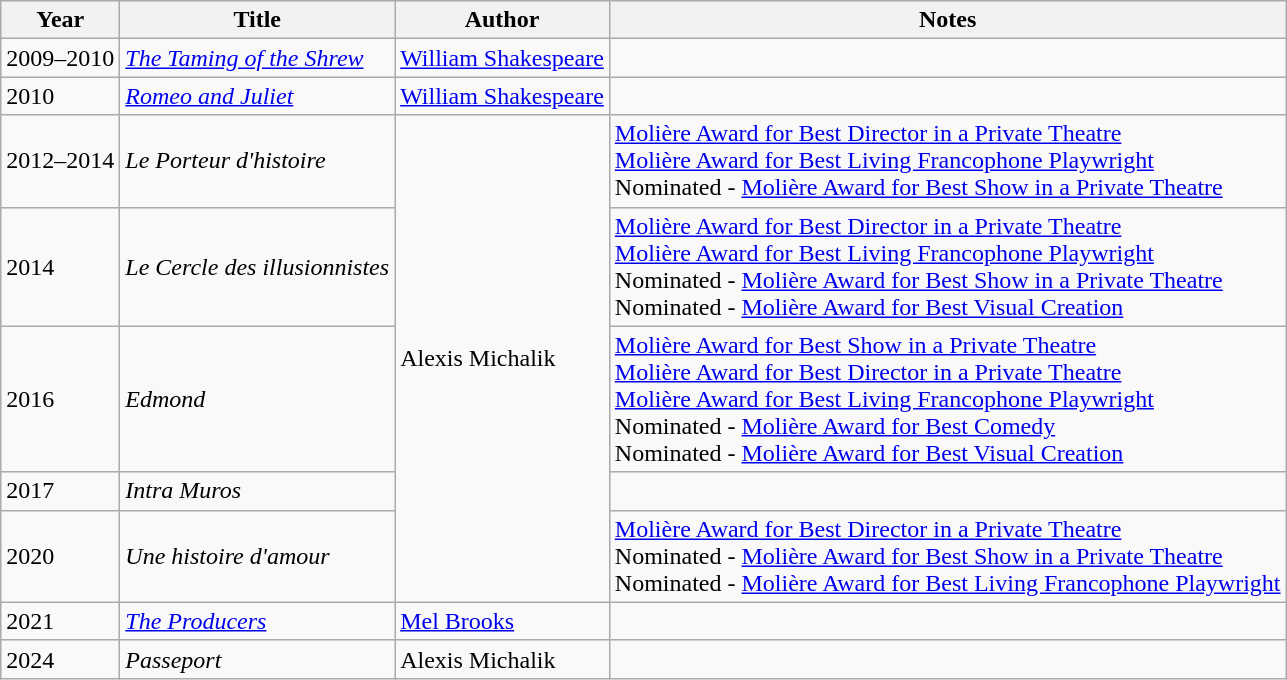<table class="wikitable">
<tr>
<th>Year</th>
<th>Title</th>
<th>Author</th>
<th>Notes</th>
</tr>
<tr>
<td>2009–2010</td>
<td><em><a href='#'>The Taming of the Shrew</a></em></td>
<td><a href='#'>William Shakespeare</a></td>
<td></td>
</tr>
<tr>
<td>2010</td>
<td><em><a href='#'>Romeo and Juliet</a></em></td>
<td><a href='#'>William Shakespeare</a></td>
<td></td>
</tr>
<tr>
<td>2012–2014</td>
<td><em>Le Porteur d'histoire</em></td>
<td rowspan=5>Alexis Michalik</td>
<td><a href='#'>Molière Award for Best Director in a Private Theatre</a><br><a href='#'>Molière Award for Best Living Francophone Playwright</a><br>Nominated - <a href='#'>Molière Award for Best Show in a Private Theatre</a></td>
</tr>
<tr>
<td>2014</td>
<td><em>Le Cercle des illusionnistes</em></td>
<td><a href='#'>Molière Award for Best Director in a Private Theatre</a><br><a href='#'>Molière Award for Best Living Francophone Playwright</a><br>Nominated - <a href='#'>Molière Award for Best Show in a Private Theatre</a><br>Nominated - <a href='#'>Molière Award for Best Visual Creation</a></td>
</tr>
<tr>
<td>2016</td>
<td><em>Edmond</em></td>
<td><a href='#'>Molière Award for Best Show in a Private Theatre</a><br><a href='#'>Molière Award for Best Director in a Private Theatre</a><br><a href='#'>Molière Award for Best Living Francophone Playwright</a><br>Nominated - <a href='#'>Molière Award for Best Comedy</a><br>Nominated - <a href='#'>Molière Award for Best Visual Creation</a></td>
</tr>
<tr>
<td>2017</td>
<td><em>Intra Muros</em></td>
<td></td>
</tr>
<tr>
<td>2020</td>
<td><em>Une histoire d'amour</em></td>
<td><a href='#'>Molière Award for Best Director in a Private Theatre</a><br>Nominated - <a href='#'>Molière Award for Best Show in a Private Theatre</a><br>Nominated - <a href='#'>Molière Award for Best Living Francophone Playwright</a></td>
</tr>
<tr>
<td>2021</td>
<td><em><a href='#'>The Producers</a></em></td>
<td><a href='#'>Mel Brooks</a></td>
<td></td>
</tr>
<tr>
<td>2024</td>
<td><em>Passeport</em></td>
<td>Alexis Michalik</td>
</tr>
</table>
